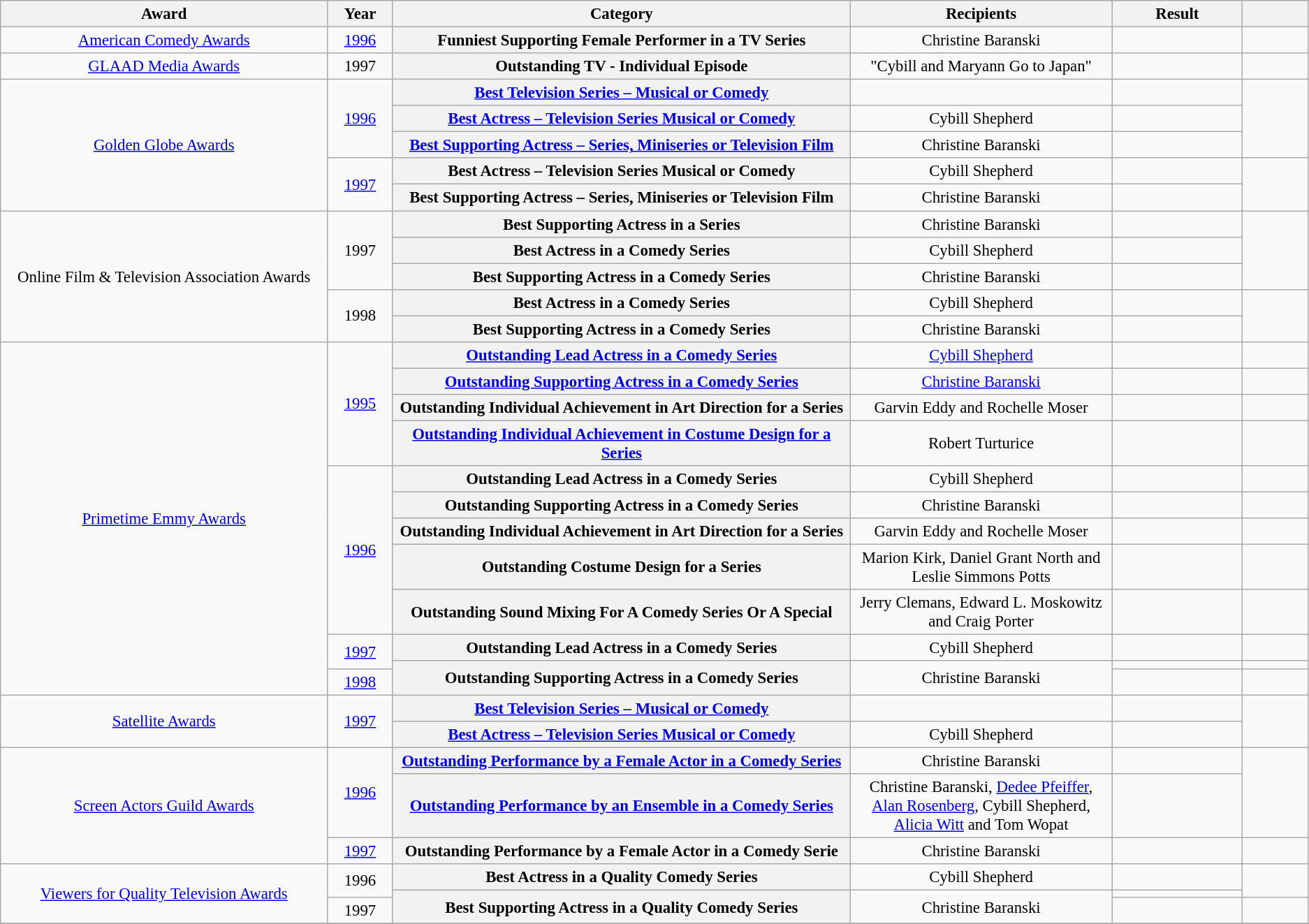<table class="wikitable sortable plainrowheaders" style=" text-align:center; font-size:95%;">
<tr>
<th scope="col" width=25%>Award</th>
<th scope="col" width=5%>Year</th>
<th scope="col" width=35%>Category</th>
<th scope="col" width=20%>Recipients</th>
<th scope="col" width=10%>Result</th>
<th scope="col" width=5%></th>
</tr>
<tr>
<td><a href='#'>American Comedy Awards</a></td>
<td><a href='#'>1996</a></td>
<th scope="row" style="text-align:center">Funniest Supporting Female Performer in a TV Series</th>
<td>Christine Baranski</td>
<td></td>
<td></td>
</tr>
<tr>
<td><a href='#'>GLAAD Media Awards</a></td>
<td>1997</td>
<th scope="row" style="text-align:center">Outstanding TV - Individual Episode</th>
<td>"Cybill and Maryann Go to Japan"</td>
<td></td>
<td></td>
</tr>
<tr>
<td rowspan="5"><a href='#'>Golden Globe Awards</a></td>
<td rowspan="3"><a href='#'>1996</a></td>
<th scope="row" style="text-align:center"><a href='#'>Best Television Series – Musical or Comedy</a></th>
<td></td>
<td></td>
<td rowspan="3"></td>
</tr>
<tr>
<th scope="row" style="text-align:center"><a href='#'>Best Actress – Television Series Musical or Comedy</a></th>
<td>Cybill Shepherd</td>
<td></td>
</tr>
<tr>
<th scope="row" style="text-align:center"><a href='#'>Best Supporting Actress – Series, Miniseries or Television Film</a></th>
<td>Christine Baranski</td>
<td></td>
</tr>
<tr>
<td rowspan="2"><a href='#'>1997</a></td>
<th scope="row" style="text-align:center">Best Actress – Television Series Musical or Comedy</th>
<td>Cybill Shepherd</td>
<td></td>
<td rowspan="2"></td>
</tr>
<tr>
<th scope="row" style="text-align:center">Best Supporting Actress – Series, Miniseries or Television Film</th>
<td>Christine Baranski</td>
<td></td>
</tr>
<tr>
<td rowspan="5">Online Film & Television Association Awards</td>
<td rowspan="3">1997</td>
<th scope="row" style="text-align:center">Best Supporting Actress in a Series</th>
<td>Christine Baranski</td>
<td></td>
<td rowspan="3"></td>
</tr>
<tr>
<th scope="row" style="text-align:center">Best Actress in a Comedy Series</th>
<td>Cybill Shepherd</td>
<td></td>
</tr>
<tr>
<th scope="row" style="text-align:center">Best Supporting Actress in a Comedy Series</th>
<td>Christine Baranski</td>
<td></td>
</tr>
<tr>
<td rowspan="2">1998</td>
<th scope="row" style="text-align:center">Best Actress in a Comedy Series</th>
<td>Cybill Shepherd</td>
<td></td>
<td rowspan="2"></td>
</tr>
<tr>
<th scope="row" style="text-align:center">Best Supporting Actress in a Comedy Series</th>
<td>Christine Baranski</td>
<td></td>
</tr>
<tr>
<td rowspan="12"><a href='#'>Primetime Emmy Awards</a></td>
<td rowspan="4"><a href='#'>1995</a></td>
<th scope="row" style="text-align:center"><a href='#'>Outstanding Lead Actress in a Comedy Series</a></th>
<td><a href='#'>Cybill Shepherd</a></td>
<td></td>
<td></td>
</tr>
<tr>
<th scope="row" style="text-align:center"><a href='#'>Outstanding Supporting Actress in a Comedy Series</a></th>
<td><a href='#'>Christine Baranski</a></td>
<td></td>
<td></td>
</tr>
<tr>
<th scope="row" style="text-align:center">Outstanding Individual Achievement in Art Direction for a Series</th>
<td>Garvin Eddy and Rochelle Moser</td>
<td></td>
<td></td>
</tr>
<tr>
<th scope="row" style="text-align:center"><a href='#'>Outstanding Individual Achievement in Costume Design for a Series</a></th>
<td>Robert Turturice</td>
<td></td>
<td></td>
</tr>
<tr>
<td rowspan="5"><a href='#'>1996</a></td>
<th scope="row" style="text-align:center">Outstanding Lead Actress in a Comedy Series</th>
<td>Cybill Shepherd</td>
<td></td>
<td></td>
</tr>
<tr>
<th scope="row" style="text-align:center">Outstanding Supporting Actress in a Comedy Series</th>
<td>Christine Baranski</td>
<td></td>
<td></td>
</tr>
<tr>
<th scope="row" style="text-align:center">Outstanding Individual Achievement in Art Direction for a Series</th>
<td>Garvin Eddy and Rochelle Moser</td>
<td></td>
<td></td>
</tr>
<tr>
<th scope="row" style="text-align:center">Outstanding Costume Design for a Series</th>
<td>Marion Kirk, Daniel Grant North and Leslie Simmons Potts</td>
<td></td>
<td></td>
</tr>
<tr>
<th scope="row" style="text-align:center">Outstanding Sound Mixing For A Comedy Series Or A Special</th>
<td>Jerry Clemans, Edward L. Moskowitz and Craig Porter</td>
<td></td>
<td></td>
</tr>
<tr>
<td rowspan="2"><a href='#'>1997</a></td>
<th scope="row" style="text-align:center">Outstanding Lead Actress in a Comedy Series</th>
<td>Cybill Shepherd</td>
<td></td>
<td></td>
</tr>
<tr>
<th scope="row" style="text-align:center" rowspan="2">Outstanding Supporting Actress in a Comedy Series</th>
<td rowspan="2">Christine Baranski</td>
<td></td>
<td></td>
</tr>
<tr>
<td><a href='#'>1998</a></td>
<td></td>
<td></td>
</tr>
<tr>
<td rowspan="2"><a href='#'>Satellite Awards</a></td>
<td rowspan="2"><a href='#'>1997</a></td>
<th scope="row" style="text-align:center"><a href='#'>Best Television Series – Musical or Comedy</a></th>
<td></td>
<td></td>
<td rowspan="2"></td>
</tr>
<tr>
<th scope="row" style="text-align:center"><a href='#'>Best Actress – Television Series Musical or Comedy</a></th>
<td>Cybill Shepherd</td>
<td></td>
</tr>
<tr>
<td rowspan="3"><a href='#'>Screen Actors Guild Awards</a></td>
<td rowspan="2"><a href='#'>1996</a></td>
<th scope="row" style="text-align:center"><a href='#'>Outstanding Performance by a Female Actor in a Comedy Series</a></th>
<td>Christine Baranski</td>
<td></td>
<td rowspan="2"></td>
</tr>
<tr>
<th scope="row" style="text-align:center"><a href='#'>Outstanding Performance by an Ensemble in a Comedy Series</a></th>
<td>Christine Baranski, <a href='#'>Dedee Pfeiffer</a>, <a href='#'>Alan Rosenberg</a>, Cybill Shepherd, <a href='#'>Alicia Witt</a> and Tom Wopat</td>
<td></td>
</tr>
<tr>
<td><a href='#'>1997</a></td>
<th scope="row" style="text-align:center">Outstanding Performance by a Female Actor in a Comedy Serie</th>
<td>Christine Baranski</td>
<td></td>
<td></td>
</tr>
<tr>
<td rowspan="3"><a href='#'>Viewers for Quality Television Awards</a></td>
<td rowspan="2">1996</td>
<th scope="row" style="text-align:center">Best Actress in a Quality Comedy Series</th>
<td>Cybill Shepherd</td>
<td></td>
<td rowspan="2"></td>
</tr>
<tr>
<th scope="row" style="text-align:center" rowspan="2">Best Supporting Actress in a Quality Comedy Series</th>
<td rowspan="2">Christine Baranski</td>
<td></td>
</tr>
<tr>
<td>1997</td>
<td></td>
<td></td>
</tr>
<tr>
</tr>
</table>
